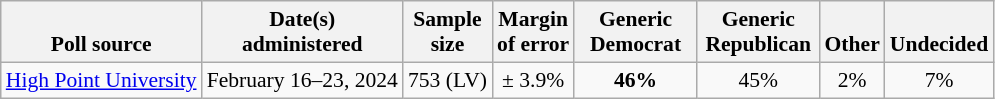<table class="wikitable" style="font-size:90%;text-align:center;">
<tr valign=bottom>
<th>Poll source</th>
<th>Date(s)<br>administered</th>
<th>Sample<br>size</th>
<th>Margin<br>of error</th>
<th style="width:75px;">Generic<br>Democrat</th>
<th style="width:75px;">Generic<br>Republican</th>
<th>Other</th>
<th>Undecided</th>
</tr>
<tr>
<td style="text-align:left;"><a href='#'>High Point University</a></td>
<td>February 16–23, 2024</td>
<td>753 (LV)</td>
<td>± 3.9%</td>
<td><strong>46%</strong></td>
<td>45%</td>
<td>2%</td>
<td>7%</td>
</tr>
</table>
